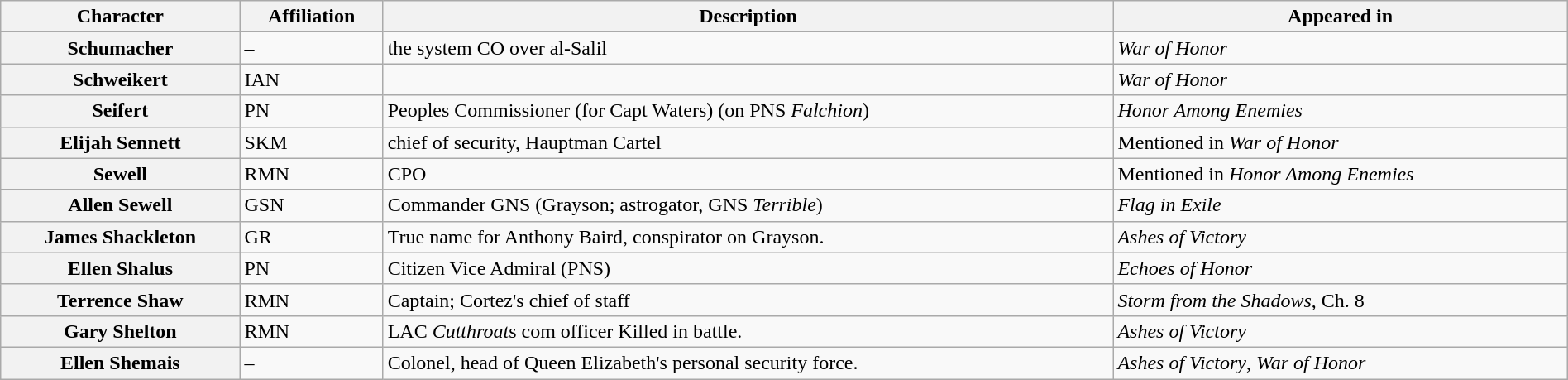<table class="wikitable" style="width: 100%">
<tr>
<th>Character</th>
<th>Affiliation</th>
<th>Description</th>
<th>Appeared in</th>
</tr>
<tr>
<th>Schumacher</th>
<td>–</td>
<td>the system CO over al-Salil</td>
<td><em>War of Honor</em></td>
</tr>
<tr>
<th>Schweikert</th>
<td>IAN</td>
<td></td>
<td><em>War of Honor</em></td>
</tr>
<tr>
<th>Seifert</th>
<td>PN</td>
<td>Peoples Commissioner (for Capt Waters) (on PNS <em>Falchion</em>)</td>
<td><em>Honor Among Enemies</em></td>
</tr>
<tr>
<th>Elijah Sennett</th>
<td>SKM</td>
<td>chief of security, Hauptman Cartel</td>
<td>Mentioned in <em>War of Honor</em></td>
</tr>
<tr>
<th>Sewell</th>
<td>RMN</td>
<td>CPO</td>
<td>Mentioned in <em>Honor Among Enemies</em></td>
</tr>
<tr>
<th>Allen Sewell</th>
<td>GSN</td>
<td>Commander GNS (Grayson; astrogator, GNS <em>Terrible</em>)</td>
<td><em>Flag in Exile</em></td>
</tr>
<tr>
<th>James Shackleton</th>
<td>GR</td>
<td>True name for Anthony Baird, conspirator on Grayson.</td>
<td><em>Ashes of Victory</em></td>
</tr>
<tr>
<th>Ellen Shalus</th>
<td>PN</td>
<td>Citizen Vice Admiral (PNS)</td>
<td><em>Echoes of Honor</em></td>
</tr>
<tr>
<th>Terrence Shaw</th>
<td>RMN</td>
<td>Captain; Cortez's chief of staff</td>
<td><em>Storm from the Shadows</em>, Ch. 8</td>
</tr>
<tr>
<th>Gary Shelton</th>
<td>RMN</td>
<td>LAC <em>Cutthroat</em>s com officer Killed in battle.</td>
<td><em>Ashes of Victory</em></td>
</tr>
<tr>
<th>Ellen Shemais</th>
<td>–</td>
<td>Colonel, head of Queen Elizabeth's personal security force.</td>
<td><em>Ashes of Victory</em>, <em>War of Honor</em></td>
</tr>
</table>
